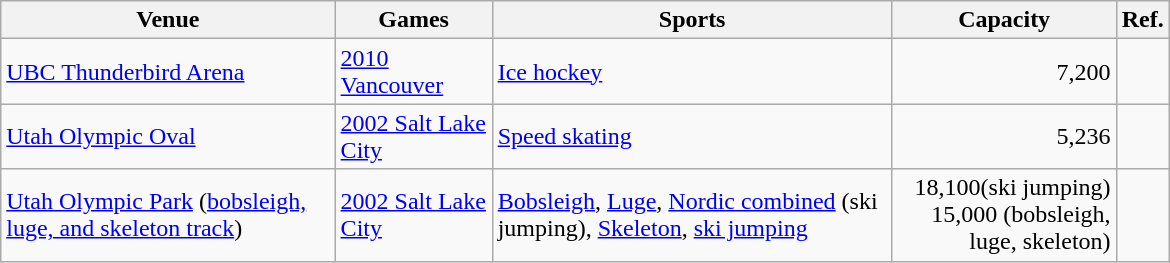<table class="wikitable sortable" width=780px>
<tr>
<th>Venue</th>
<th>Games</th>
<th>Sports</th>
<th>Capacity</th>
<th>Ref.</th>
</tr>
<tr>
<td><a href='#'>UBC Thunderbird Arena</a></td>
<td><a href='#'>2010 Vancouver</a></td>
<td><a href='#'>Ice hockey</a></td>
<td align="right">7,200</td>
<td align=center></td>
</tr>
<tr>
<td><a href='#'>Utah Olympic Oval</a></td>
<td><a href='#'>2002 Salt Lake City</a></td>
<td><a href='#'>Speed skating</a></td>
<td align="right">5,236</td>
<td align=center></td>
</tr>
<tr>
<td><a href='#'>Utah Olympic Park</a> (<a href='#'>bobsleigh, luge, and skeleton track</a>)</td>
<td><a href='#'>2002 Salt Lake City</a></td>
<td><a href='#'>Bobsleigh</a>, <a href='#'>Luge</a>, <a href='#'>Nordic combined</a> (ski jumping), <a href='#'>Skeleton</a>, <a href='#'>ski jumping</a></td>
<td align="right">18,100(ski jumping)<br>15,000 (bobsleigh, luge, skeleton)</td>
<td align=center></td>
</tr>
</table>
